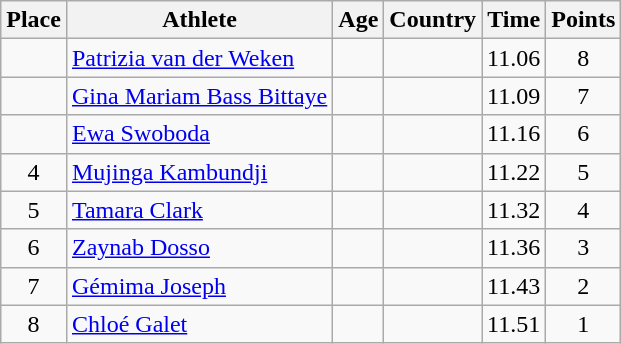<table class="wikitable mw-datatable sortable">
<tr>
<th>Place</th>
<th>Athlete</th>
<th>Age</th>
<th>Country</th>
<th>Time</th>
<th>Points</th>
</tr>
<tr>
<td align=center></td>
<td><a href='#'>Patrizia van der Weken</a></td>
<td></td>
<td></td>
<td>11.06</td>
<td align=center>8</td>
</tr>
<tr>
<td align=center></td>
<td><a href='#'>Gina Mariam Bass Bittaye</a></td>
<td></td>
<td></td>
<td>11.09</td>
<td align=center>7</td>
</tr>
<tr>
<td align=center></td>
<td><a href='#'>Ewa Swoboda</a></td>
<td></td>
<td></td>
<td>11.16</td>
<td align=center>6</td>
</tr>
<tr>
<td align=center>4</td>
<td><a href='#'>Mujinga Kambundji</a></td>
<td></td>
<td></td>
<td>11.22</td>
<td align=center>5</td>
</tr>
<tr>
<td align=center>5</td>
<td><a href='#'>Tamara Clark</a></td>
<td></td>
<td></td>
<td>11.32</td>
<td align=center>4</td>
</tr>
<tr>
<td align=center>6</td>
<td><a href='#'>Zaynab Dosso</a></td>
<td></td>
<td></td>
<td>11.36</td>
<td align=center>3</td>
</tr>
<tr>
<td align=center>7</td>
<td><a href='#'>Gémima Joseph</a></td>
<td></td>
<td></td>
<td>11.43</td>
<td align=center>2</td>
</tr>
<tr>
<td align=center>8</td>
<td><a href='#'>Chloé Galet</a></td>
<td></td>
<td></td>
<td>11.51</td>
<td align=center>1</td>
</tr>
</table>
